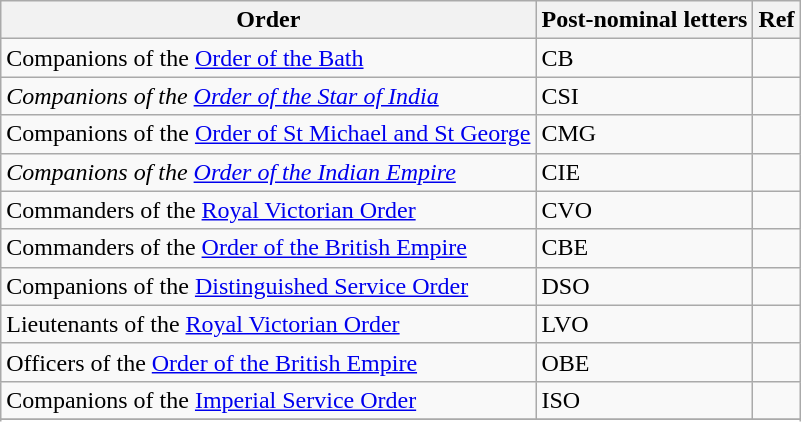<table class="wikitable">
<tr>
<th>Order</th>
<th>Post-nominal letters</th>
<th>Ref</th>
</tr>
<tr>
<td>Companions of the <a href='#'>Order of the Bath</a></td>
<td>CB</td>
<td></td>
</tr>
<tr>
<td><em>Companions of the <a href='#'>Order of the Star of India</a></em></td>
<td>CSI</td>
<td></td>
</tr>
<tr>
<td>Companions of the <a href='#'>Order of St Michael and St George</a></td>
<td>CMG</td>
<td></td>
</tr>
<tr>
<td><em>Companions of the <a href='#'>Order of the Indian Empire</a></em></td>
<td>CIE</td>
<td></td>
</tr>
<tr>
<td>Commanders of the <a href='#'>Royal Victorian Order</a></td>
<td>CVO</td>
<td></td>
</tr>
<tr>
<td>Commanders of the <a href='#'>Order of the British Empire</a></td>
<td>CBE</td>
<td></td>
</tr>
<tr>
<td>Companions of the <a href='#'>Distinguished Service Order</a></td>
<td>DSO</td>
<td></td>
</tr>
<tr>
<td>Lieutenants of the <a href='#'>Royal Victorian Order</a></td>
<td>LVO</td>
<td></td>
</tr>
<tr>
<td>Officers of the <a href='#'>Order of the British Empire</a></td>
<td>OBE</td>
<td></td>
</tr>
<tr>
<td>Companions of the <a href='#'>Imperial Service Order</a></td>
<td>ISO</td>
<td></td>
</tr>
<tr>
</tr>
<tr>
</tr>
</table>
